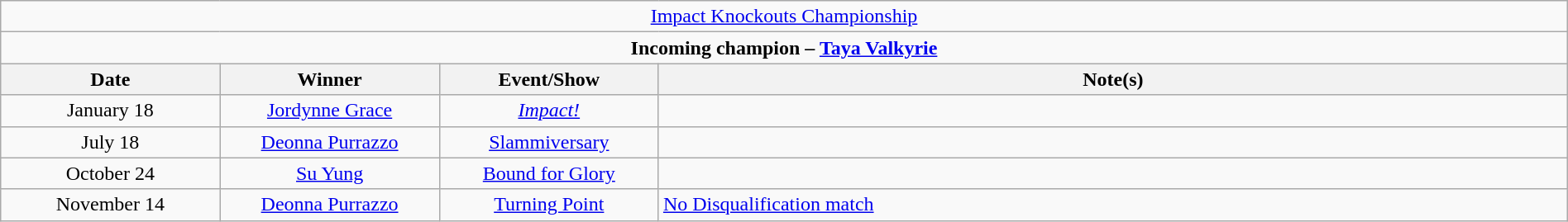<table class="wikitable" style="text-align:center; width:100%;">
<tr>
<td colspan="4" style="text-align: center;"><a href='#'>Impact Knockouts Championship</a></td>
</tr>
<tr>
<td colspan="4" style="text-align: center;"><strong>Incoming champion – <a href='#'>Taya Valkyrie</a></strong></td>
</tr>
<tr>
<th width=14%>Date</th>
<th width=14%>Winner</th>
<th width=14%>Event/Show</th>
<th width=58%>Note(s)</th>
</tr>
<tr>
<td>January 18<br></td>
<td><a href='#'>Jordynne Grace</a></td>
<td><em><a href='#'>Impact!</a></em></td>
<td></td>
</tr>
<tr>
<td>July 18</td>
<td><a href='#'>Deonna Purrazzo</a></td>
<td><a href='#'>Slammiversary</a></td>
<td></td>
</tr>
<tr>
<td>October 24</td>
<td><a href='#'>Su Yung</a></td>
<td><a href='#'>Bound for Glory</a></td>
<td></td>
</tr>
<tr>
<td>November 14</td>
<td><a href='#'>Deonna Purrazzo</a></td>
<td><a href='#'>Turning Point</a></td>
<td align=left><a href='#'>No Disqualification match</a></td>
</tr>
</table>
